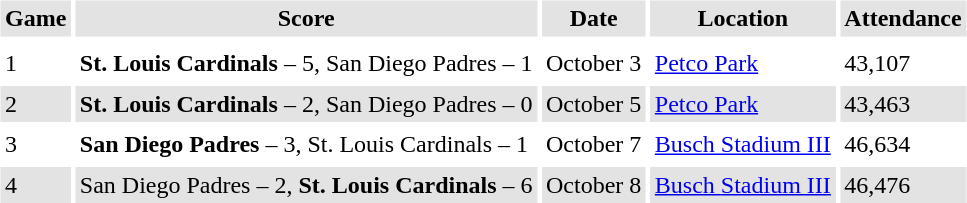<table border="0" cellspacing="3" cellpadding="3">
<tr style="background: #e3e3e3;">
<th>Game</th>
<th>Score</th>
<th>Date</th>
<th>Location</th>
<th>Attendance</th>
</tr>
<tr style="background: #e3e3e3;">
</tr>
<tr>
<td>1</td>
<td><strong>St. Louis Cardinals</strong> – 5, San Diego Padres – 1</td>
<td>October 3</td>
<td><a href='#'>Petco Park</a></td>
<td>43,107</td>
</tr>
<tr style="background: #e3e3e3;">
<td>2</td>
<td><strong>St. Louis Cardinals</strong> – 2, San Diego Padres – 0</td>
<td>October 5</td>
<td><a href='#'>Petco Park</a></td>
<td>43,463</td>
</tr>
<tr>
<td>3</td>
<td><strong>San Diego Padres</strong> – 3, St. Louis Cardinals – 1</td>
<td>October 7</td>
<td><a href='#'>Busch Stadium III</a></td>
<td>46,634</td>
</tr>
<tr style="background: #e3e3e3;">
<td>4</td>
<td>San Diego Padres – 2, <strong>St. Louis Cardinals</strong> – 6</td>
<td>October 8</td>
<td><a href='#'>Busch Stadium III</a></td>
<td>46,476</td>
</tr>
</table>
